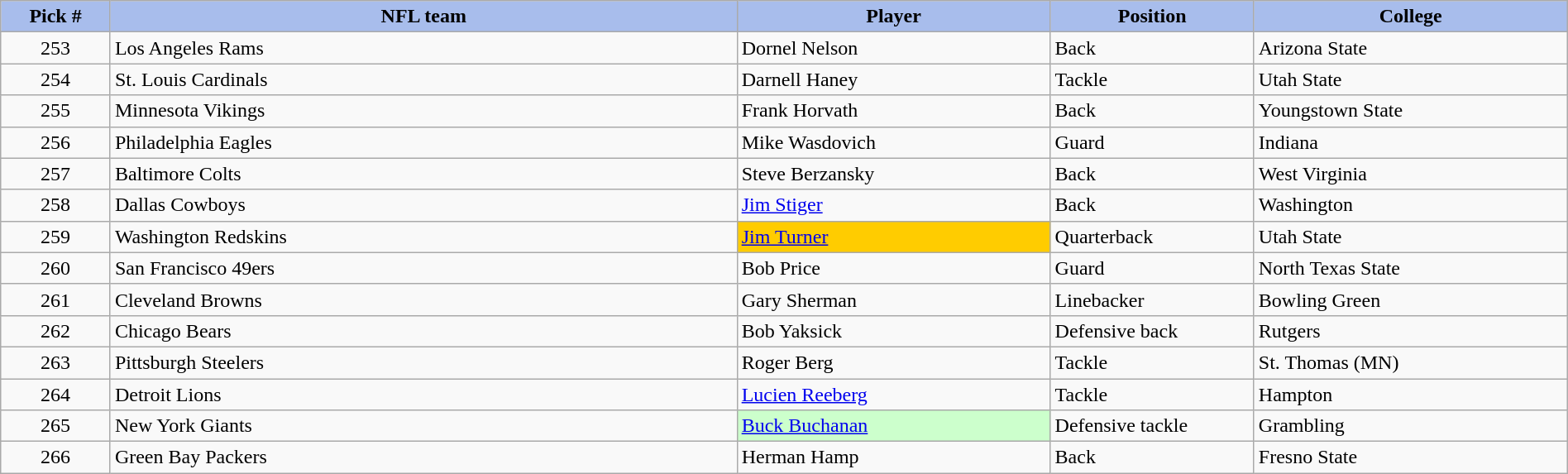<table class="wikitable sortable sortable" style="width: 100%">
<tr>
<th style="background:#A8BDEC;" width=7%>Pick #</th>
<th width=40% style="background:#A8BDEC;">NFL team</th>
<th width=20% style="background:#A8BDEC;">Player</th>
<th width=13% style="background:#A8BDEC;">Position</th>
<th style="background:#A8BDEC;">College</th>
</tr>
<tr>
<td align=center>253</td>
<td>Los Angeles Rams</td>
<td>Dornel Nelson</td>
<td>Back</td>
<td>Arizona State</td>
</tr>
<tr>
<td align=center>254</td>
<td>St. Louis Cardinals</td>
<td>Darnell Haney</td>
<td>Tackle</td>
<td>Utah State</td>
</tr>
<tr>
<td align=center>255</td>
<td>Minnesota Vikings</td>
<td>Frank Horvath</td>
<td>Back</td>
<td>Youngstown State</td>
</tr>
<tr>
<td align=center>256</td>
<td>Philadelphia Eagles</td>
<td>Mike Wasdovich</td>
<td>Guard</td>
<td>Indiana</td>
</tr>
<tr>
<td align=center>257</td>
<td>Baltimore Colts</td>
<td>Steve Berzansky</td>
<td>Back</td>
<td>West Virginia</td>
</tr>
<tr>
<td align=center>258</td>
<td>Dallas Cowboys</td>
<td><a href='#'>Jim Stiger</a></td>
<td>Back</td>
<td>Washington</td>
</tr>
<tr>
<td align=center>259</td>
<td>Washington Redskins</td>
<td bgcolor="#FFCC00"><a href='#'>Jim Turner</a></td>
<td>Quarterback</td>
<td>Utah State</td>
</tr>
<tr>
<td align=center>260</td>
<td>San Francisco 49ers</td>
<td>Bob Price</td>
<td>Guard</td>
<td>North Texas State</td>
</tr>
<tr>
<td align=center>261</td>
<td>Cleveland Browns</td>
<td>Gary Sherman</td>
<td>Linebacker</td>
<td>Bowling Green</td>
</tr>
<tr>
<td align=center>262</td>
<td>Chicago Bears</td>
<td>Bob Yaksick</td>
<td>Defensive back</td>
<td>Rutgers</td>
</tr>
<tr>
<td align=center>263</td>
<td>Pittsburgh Steelers</td>
<td>Roger Berg</td>
<td>Tackle</td>
<td>St. Thomas (MN)</td>
</tr>
<tr>
<td align=center>264</td>
<td>Detroit Lions</td>
<td><a href='#'>Lucien Reeberg</a></td>
<td>Tackle</td>
<td>Hampton</td>
</tr>
<tr>
<td align=center>265</td>
<td>New York Giants</td>
<td bgcolor="#CCFFCC"><a href='#'>Buck Buchanan</a></td>
<td>Defensive tackle</td>
<td>Grambling</td>
</tr>
<tr>
<td align=center>266</td>
<td>Green Bay Packers</td>
<td>Herman Hamp</td>
<td>Back</td>
<td>Fresno State</td>
</tr>
</table>
